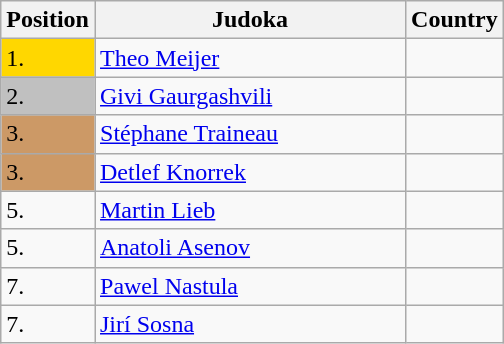<table class=wikitable>
<tr>
<th width=10>Position</th>
<th width=200>Judoka</th>
<th width=10>Country</th>
</tr>
<tr>
<td bgcolor=gold>1.</td>
<td><a href='#'>Theo Meijer</a></td>
<td></td>
</tr>
<tr>
<td bgcolor=silver>2.</td>
<td><a href='#'>Givi Gaurgashvili</a></td>
<td></td>
</tr>
<tr>
<td bgcolor=CC9966>3.</td>
<td><a href='#'>Stéphane Traineau</a></td>
<td></td>
</tr>
<tr>
<td bgcolor=CC9966>3.</td>
<td><a href='#'>Detlef Knorrek</a></td>
<td></td>
</tr>
<tr>
<td>5.</td>
<td><a href='#'>Martin Lieb</a></td>
<td></td>
</tr>
<tr>
<td>5.</td>
<td><a href='#'>Anatoli Asenov</a></td>
<td></td>
</tr>
<tr>
<td>7.</td>
<td><a href='#'>Pawel Nastula</a></td>
<td></td>
</tr>
<tr>
<td>7.</td>
<td><a href='#'>Jirí Sosna</a></td>
<td></td>
</tr>
</table>
